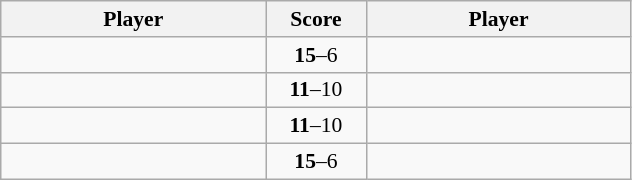<table class="wikitable " style="font-size: 90%">
<tr>
<th width=170>Player</th>
<th width=60>Score</th>
<th width=170>Player</th>
</tr>
<tr>
<td><strong></strong></td>
<td align="center"><strong>15</strong>–6</td>
<td></td>
</tr>
<tr>
<td><strong></strong></td>
<td align="center"><strong>11</strong>–10</td>
<td></td>
</tr>
<tr>
<td><strong></strong></td>
<td align="center"><strong>11</strong>–10</td>
<td></td>
</tr>
<tr>
<td><strong></strong></td>
<td align="center"><strong>15</strong>–6</td>
<td></td>
</tr>
</table>
